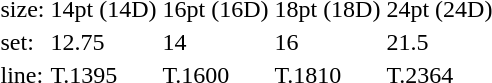<table style="margin-left:40px;">
<tr>
<td>size:</td>
<td>14pt (14D)</td>
<td>16pt (16D)</td>
<td>18pt (18D)</td>
<td>24pt (24D)</td>
</tr>
<tr>
<td>set:</td>
<td>12.75</td>
<td>14</td>
<td>16</td>
<td>21.5</td>
</tr>
<tr>
<td>line:</td>
<td>T.1395</td>
<td>T.1600</td>
<td>T.1810</td>
<td>T.2364</td>
</tr>
</table>
